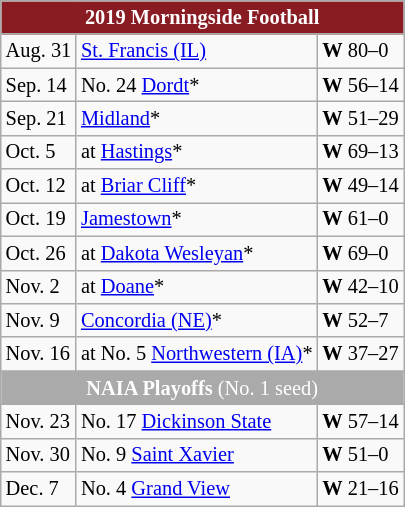<table class="wikitable collapsible collapsed" style="font-size:85%">
<tr>
<th style="background:#891c22; color:white" colspan=3>2019 Morningside Football</th>
</tr>
<tr>
<td>Aug. 31</td>
<td><a href='#'>St. Francis (IL)</a></td>
<td><strong>W</strong> 80–0</td>
</tr>
<tr>
<td>Sep. 14</td>
<td>No. 24 <a href='#'>Dordt</a>*</td>
<td><strong>W</strong> 56–14</td>
</tr>
<tr>
<td>Sep. 21</td>
<td><a href='#'>Midland</a>*</td>
<td><strong>W</strong> 51–29</td>
</tr>
<tr>
<td>Oct. 5</td>
<td>at <a href='#'>Hastings</a>*</td>
<td><strong>W</strong> 69–13</td>
</tr>
<tr>
<td>Oct. 12</td>
<td>at <a href='#'>Briar Cliff</a>*</td>
<td><strong>W</strong> 49–14</td>
</tr>
<tr>
<td>Oct. 19</td>
<td><a href='#'>Jamestown</a>*</td>
<td><strong>W</strong> 61–0</td>
</tr>
<tr>
<td>Oct. 26</td>
<td>at <a href='#'>Dakota Wesleyan</a>*</td>
<td><strong>W</strong> 69–0</td>
</tr>
<tr>
<td>Nov. 2</td>
<td>at <a href='#'>Doane</a>*</td>
<td><strong>W</strong> 42–10</td>
</tr>
<tr>
<td>Nov. 9</td>
<td><a href='#'>Concordia (NE)</a>*</td>
<td><strong>W</strong> 52–7</td>
</tr>
<tr>
<td>Nov. 16</td>
<td>at No. 5 <a href='#'>Northwestern (IA)</a>*</td>
<td><strong>W</strong> 37–27</td>
</tr>
<tr>
<td colspan=3 style="text-align:center; background:#aaaaaa; color:white"><strong>NAIA Playoffs</strong> (No. 1 seed)</td>
</tr>
<tr>
<td>Nov. 23</td>
<td>No. 17 <a href='#'>Dickinson State</a></td>
<td><strong>W</strong> 57–14</td>
</tr>
<tr>
<td>Nov. 30</td>
<td>No. 9 <a href='#'>Saint Xavier</a></td>
<td><strong>W</strong> 51–0</td>
</tr>
<tr>
<td>Dec. 7</td>
<td>No. 4 <a href='#'>Grand View</a></td>
<td><strong>W</strong> 21–16</td>
</tr>
</table>
